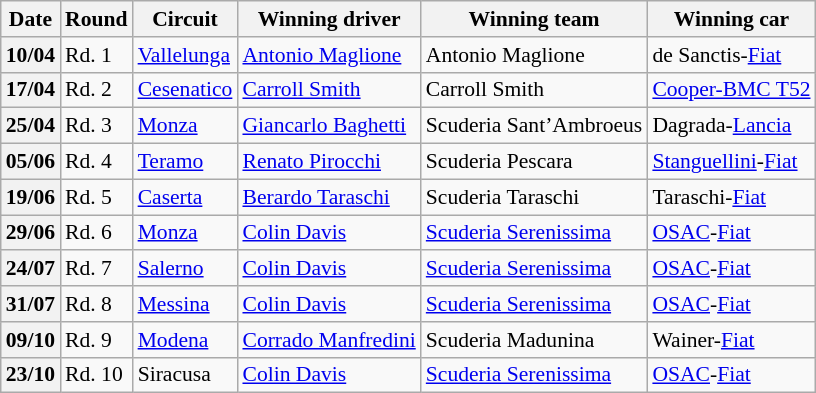<table class="wikitable" style="font-size: 90%;">
<tr>
<th>Date</th>
<th>Round</th>
<th>Circuit</th>
<th>Winning driver</th>
<th>Winning team</th>
<th>Winning car</th>
</tr>
<tr>
<th>10/04</th>
<td>Rd. 1</td>
<td> <a href='#'>Vallelunga</a></td>
<td> <a href='#'>Antonio Maglione</a></td>
<td>Antonio Maglione</td>
<td>de Sanctis-<a href='#'>Fiat</a></td>
</tr>
<tr>
<th>17/04</th>
<td>Rd. 2</td>
<td> <a href='#'>Cesenatico</a></td>
<td> <a href='#'>Carroll Smith</a></td>
<td>Carroll Smith</td>
<td><a href='#'>Cooper-BMC T52</a></td>
</tr>
<tr>
<th>25/04</th>
<td>Rd. 3</td>
<td> <a href='#'>Monza</a></td>
<td> <a href='#'>Giancarlo Baghetti</a></td>
<td>Scuderia Sant’Ambroeus</td>
<td>Dagrada-<a href='#'>Lancia</a></td>
</tr>
<tr>
<th>05/06</th>
<td>Rd. 4</td>
<td> <a href='#'>Teramo</a></td>
<td> <a href='#'>Renato Pirocchi</a></td>
<td>Scuderia Pescara</td>
<td><a href='#'>Stanguellini</a>-<a href='#'>Fiat</a></td>
</tr>
<tr>
<th>19/06</th>
<td>Rd. 5</td>
<td> <a href='#'>Caserta</a></td>
<td> <a href='#'>Berardo Taraschi</a></td>
<td>Scuderia Taraschi</td>
<td>Taraschi-<a href='#'>Fiat</a></td>
</tr>
<tr>
<th>29/06</th>
<td>Rd. 6</td>
<td> <a href='#'>Monza</a></td>
<td> <a href='#'>Colin Davis</a></td>
<td><a href='#'>Scuderia Serenissima</a></td>
<td><a href='#'>OSAC</a>-<a href='#'>Fiat</a></td>
</tr>
<tr>
<th>24/07</th>
<td>Rd. 7</td>
<td> <a href='#'>Salerno</a></td>
<td> <a href='#'>Colin Davis</a></td>
<td><a href='#'>Scuderia Serenissima</a></td>
<td><a href='#'>OSAC</a>-<a href='#'>Fiat</a></td>
</tr>
<tr>
<th>31/07</th>
<td>Rd. 8</td>
<td> <a href='#'>Messina</a></td>
<td> <a href='#'>Colin Davis</a></td>
<td><a href='#'>Scuderia Serenissima</a></td>
<td><a href='#'>OSAC</a>-<a href='#'>Fiat</a></td>
</tr>
<tr>
<th>09/10</th>
<td>Rd. 9</td>
<td> <a href='#'>Modena</a></td>
<td> <a href='#'>Corrado Manfredini</a></td>
<td>Scuderia Madunina</td>
<td>Wainer-<a href='#'>Fiat</a></td>
</tr>
<tr>
<th>23/10</th>
<td>Rd. 10</td>
<td> Siracusa</td>
<td> <a href='#'>Colin Davis</a></td>
<td><a href='#'>Scuderia Serenissima</a></td>
<td><a href='#'>OSAC</a>-<a href='#'>Fiat</a></td>
</tr>
</table>
